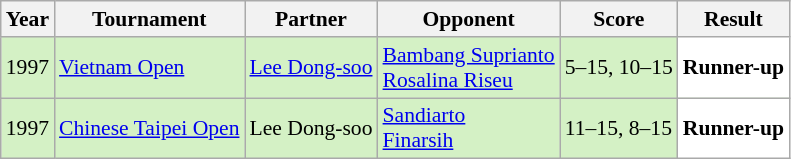<table class="sortable wikitable" style="font-size: 90%;">
<tr>
<th>Year</th>
<th>Tournament</th>
<th>Partner</th>
<th>Opponent</th>
<th>Score</th>
<th>Result</th>
</tr>
<tr style="background:#D4F1C5">
<td align="center">1997</td>
<td align="left"><a href='#'>Vietnam Open</a></td>
<td align="left"> <a href='#'>Lee Dong-soo</a></td>
<td align="left"> <a href='#'>Bambang Suprianto</a> <br>  <a href='#'>Rosalina Riseu</a></td>
<td align="left">5–15, 10–15</td>
<td style="text-align:left; background:white"> <strong>Runner-up</strong></td>
</tr>
<tr style="background:#D4F1C5">
<td align="center">1997</td>
<td align="left"><a href='#'>Chinese Taipei Open</a></td>
<td align="left"> Lee Dong-soo</td>
<td align="left"> <a href='#'>Sandiarto</a> <br>  <a href='#'>Finarsih</a></td>
<td align="left">11–15, 8–15</td>
<td style="text-align:left; background:white"> <strong>Runner-up</strong></td>
</tr>
</table>
